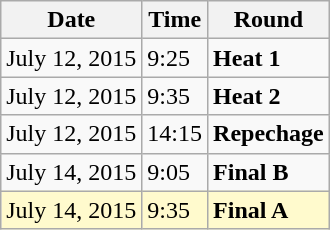<table class="wikitable">
<tr>
<th>Date</th>
<th>Time</th>
<th>Round</th>
</tr>
<tr>
<td>July 12, 2015</td>
<td>9:25</td>
<td><strong>Heat 1</strong></td>
</tr>
<tr>
<td>July 12, 2015</td>
<td>9:35</td>
<td><strong>Heat 2</strong></td>
</tr>
<tr>
<td>July 12, 2015</td>
<td>14:15</td>
<td><strong>Repechage</strong></td>
</tr>
<tr>
<td>July 14, 2015</td>
<td>9:05</td>
<td><strong>Final B</strong></td>
</tr>
<tr style=background:lemonchiffon>
<td>July 14, 2015</td>
<td>9:35</td>
<td><strong>Final A</strong></td>
</tr>
</table>
